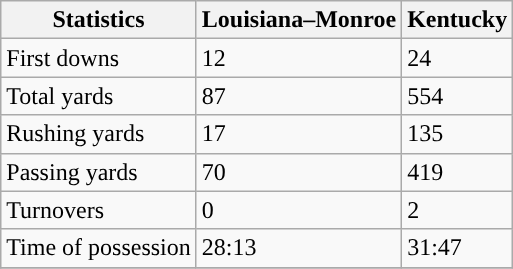<table class="wikitable">
<tr>
<th>Statistics</th>
<th>Louisiana–Monroe</th>
<th>Kentucky</th>
</tr>
<tr>
<td>First downs</td>
<td>12</td>
<td>24</td>
</tr>
<tr>
<td>Total yards</td>
<td>87</td>
<td>554</td>
</tr>
<tr>
<td>Rushing yards</td>
<td>17</td>
<td>135</td>
</tr>
<tr>
<td>Passing yards</td>
<td>70</td>
<td>419</td>
</tr>
<tr>
<td>Turnovers</td>
<td>0</td>
<td>2</td>
</tr>
<tr>
<td>Time of possession</td>
<td>28:13</td>
<td>31:47</td>
</tr>
<tr>
</tr>
</table>
